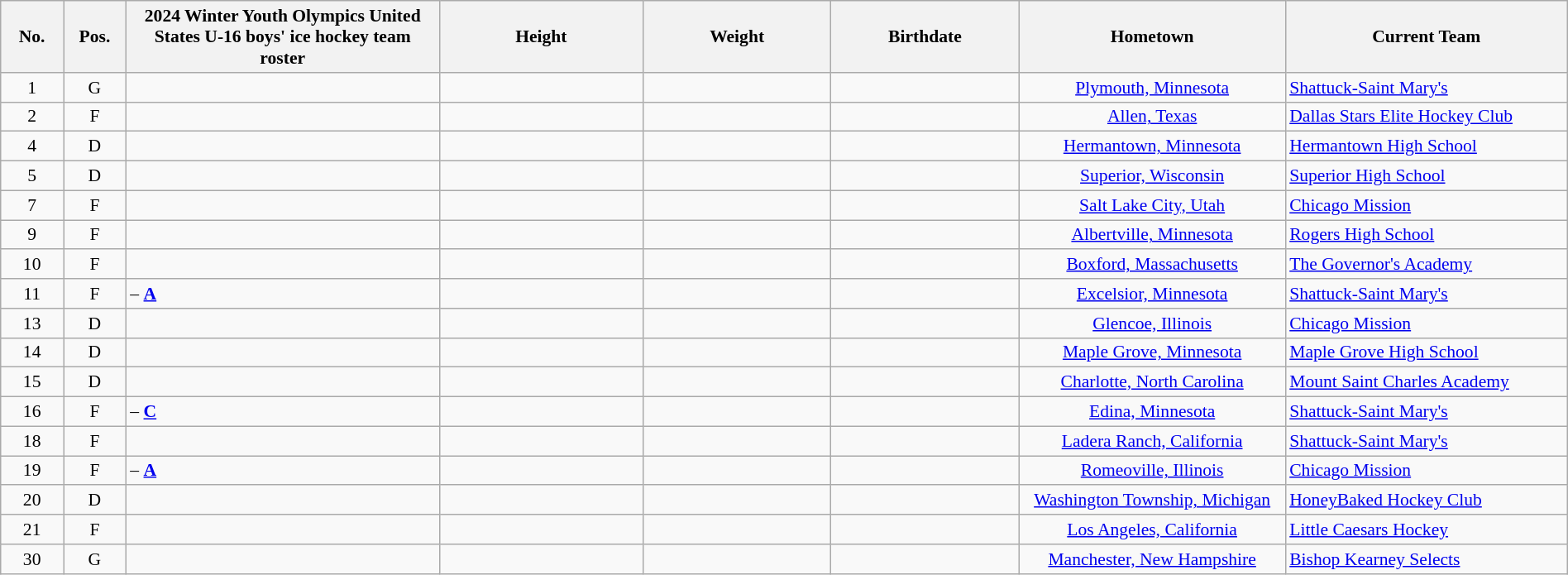<table class="wikitable sortable" width="100%" style="font-size: 90%; text-align: center;">
<tr>
<th style="width:  4%;">No.</th>
<th style="width:  4%;">Pos.</th>
<th style="width: 20%;">2024 Winter Youth Olympics United States U-16 boys' ice hockey team roster</th>
<th style="width: 13%;">Height</th>
<th style="width: 12%;">Weight</th>
<th style="width: 12%;">Birthdate</th>
<th style="width: 17%;">Hometown</th>
<th style="width: 18%;">Current Team</th>
</tr>
<tr>
<td>1</td>
<td>G</td>
<td align=left></td>
<td></td>
<td></td>
<td align=right></td>
<td><a href='#'>Plymouth, Minnesota</a></td>
<td align=left><a href='#'>Shattuck-Saint Mary's</a></td>
</tr>
<tr>
<td>2</td>
<td>F</td>
<td align=left></td>
<td></td>
<td></td>
<td align=right></td>
<td><a href='#'>Allen, Texas</a></td>
<td align=left><a href='#'>Dallas Stars Elite Hockey Club</a></td>
</tr>
<tr>
<td>4</td>
<td>D</td>
<td align=left></td>
<td></td>
<td></td>
<td align=right></td>
<td><a href='#'>Hermantown, Minnesota</a></td>
<td align=left><a href='#'>Hermantown High School</a></td>
</tr>
<tr>
<td>5</td>
<td>D</td>
<td align=left></td>
<td></td>
<td></td>
<td align=right></td>
<td><a href='#'>Superior, Wisconsin</a></td>
<td align=left><a href='#'>Superior High School</a></td>
</tr>
<tr>
<td>7</td>
<td>F</td>
<td align=left></td>
<td></td>
<td></td>
<td align=right></td>
<td><a href='#'>Salt Lake City, Utah</a></td>
<td align=left><a href='#'>Chicago Mission</a></td>
</tr>
<tr>
<td>9</td>
<td>F</td>
<td align=left></td>
<td></td>
<td></td>
<td align=right></td>
<td><a href='#'>Albertville, Minnesota</a></td>
<td align=left><a href='#'>Rogers High School</a></td>
</tr>
<tr>
<td>10</td>
<td>F</td>
<td align=left></td>
<td></td>
<td></td>
<td align=right></td>
<td><a href='#'>Boxford, Massachusetts</a></td>
<td align=left><a href='#'>The Governor's Academy</a></td>
</tr>
<tr>
<td>11</td>
<td>F</td>
<td align=left> – <strong><a href='#'>A</a></strong></td>
<td></td>
<td></td>
<td align=right></td>
<td><a href='#'>Excelsior, Minnesota</a></td>
<td align=left><a href='#'>Shattuck-Saint Mary's</a></td>
</tr>
<tr>
<td>13</td>
<td>D</td>
<td align=left></td>
<td></td>
<td></td>
<td align=right></td>
<td><a href='#'>Glencoe, Illinois</a></td>
<td align=left><a href='#'>Chicago Mission</a></td>
</tr>
<tr>
<td>14</td>
<td>D</td>
<td align=left></td>
<td></td>
<td></td>
<td align=right></td>
<td><a href='#'>Maple Grove, Minnesota</a></td>
<td align=left><a href='#'>Maple Grove High School</a></td>
</tr>
<tr>
<td>15</td>
<td>D</td>
<td align=left></td>
<td></td>
<td></td>
<td align=right></td>
<td><a href='#'>Charlotte, North Carolina</a></td>
<td align=left><a href='#'>Mount Saint Charles Academy</a></td>
</tr>
<tr>
<td>16</td>
<td>F</td>
<td align=left> – <strong><a href='#'>C</a></strong></td>
<td></td>
<td></td>
<td align=right></td>
<td><a href='#'>Edina, Minnesota</a></td>
<td align=left><a href='#'>Shattuck-Saint Mary's</a></td>
</tr>
<tr>
<td>18</td>
<td>F</td>
<td align=left></td>
<td></td>
<td></td>
<td align=right></td>
<td><a href='#'>Ladera Ranch, California</a></td>
<td align=left><a href='#'>Shattuck-Saint Mary's</a></td>
</tr>
<tr>
<td>19</td>
<td>F</td>
<td align=left> – <strong><a href='#'>A</a></strong></td>
<td></td>
<td></td>
<td align=right></td>
<td><a href='#'>Romeoville, Illinois</a></td>
<td align=left><a href='#'>Chicago Mission</a></td>
</tr>
<tr>
<td>20</td>
<td>D</td>
<td align=left></td>
<td></td>
<td></td>
<td align=right></td>
<td><a href='#'>Washington Township, Michigan</a></td>
<td align=left><a href='#'>HoneyBaked Hockey Club</a></td>
</tr>
<tr>
<td>21</td>
<td>F</td>
<td align=left></td>
<td></td>
<td></td>
<td align=right></td>
<td><a href='#'>Los Angeles, California</a></td>
<td align=left><a href='#'>Little Caesars Hockey</a></td>
</tr>
<tr>
<td>30</td>
<td>G</td>
<td align=left></td>
<td></td>
<td></td>
<td align=right></td>
<td><a href='#'>Manchester, New Hampshire</a></td>
<td align=left><a href='#'>Bishop Kearney Selects</a></td>
</tr>
</table>
